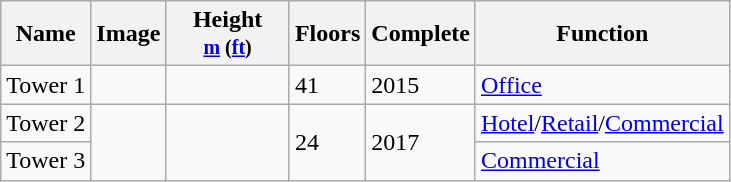<table class="wikitable sortable static-row-numbers">
<tr>
<th>Name</th>
<th>Image</th>
<th width="75px">Height<br><small><a href='#'>m</a> (<a href='#'>ft</a>)</small></th>
<th>Floors</th>
<th>Complete</th>
<th>Function</th>
</tr>
<tr>
<td>Tower 1</td>
<td></td>
<td></td>
<td>41</td>
<td>2015</td>
<td><a href='#'>Office</a></td>
</tr>
<tr>
<td>Tower 2</td>
<td rowspan=2></td>
<td rowspan=2></td>
<td rowspan=2>24</td>
<td rowspan=2>2017</td>
<td><a href='#'>Hotel</a>/<a href='#'>Retail</a>/<a href='#'>Commercial</a></td>
</tr>
<tr>
<td>Tower 3</td>
<td><a href='#'>Commercial</a></td>
</tr>
</table>
